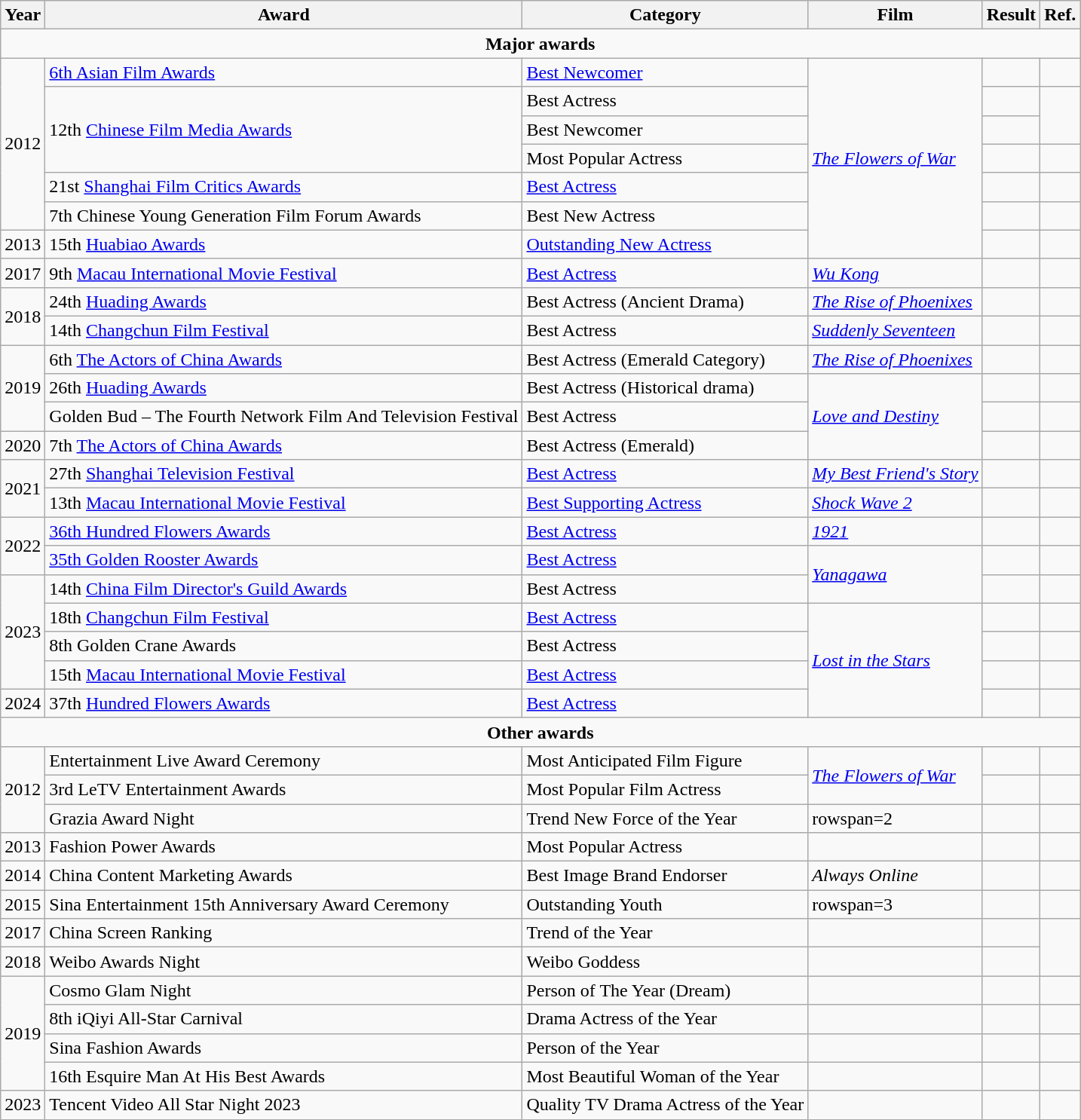<table class ="wikitable sortable">
<tr>
<th>Year</th>
<th>Award</th>
<th>Category</th>
<th>Film</th>
<th>Result</th>
<th>Ref.</th>
</tr>
<tr>
<td colspan=6 style="text-align:center;"><strong>Major awards</strong></td>
</tr>
<tr>
<td rowspan=6>2012</td>
<td><a href='#'>6th Asian Film Awards</a></td>
<td><a href='#'>Best Newcomer</a></td>
<td rowspan=7><em><a href='#'>The Flowers of War</a></em></td>
<td></td>
<td></td>
</tr>
<tr>
<td rowspan=3>12th <a href='#'>Chinese Film Media Awards</a></td>
<td>Best Actress</td>
<td></td>
<td rowspan=2></td>
</tr>
<tr>
<td>Best Newcomer</td>
<td></td>
</tr>
<tr>
<td>Most Popular Actress</td>
<td></td>
<td></td>
</tr>
<tr>
<td>21st <a href='#'>Shanghai Film Critics Awards</a></td>
<td><a href='#'>Best Actress</a></td>
<td></td>
<td></td>
</tr>
<tr>
<td>7th Chinese Young Generation Film Forum Awards</td>
<td>Best New Actress</td>
<td></td>
<td></td>
</tr>
<tr>
<td>2013</td>
<td>15th <a href='#'>Huabiao Awards</a></td>
<td><a href='#'>Outstanding New Actress</a></td>
<td></td>
<td></td>
</tr>
<tr>
<td>2017</td>
<td>9th <a href='#'>Macau International Movie Festival</a></td>
<td><a href='#'>Best Actress</a></td>
<td><em><a href='#'>Wu Kong</a></em></td>
<td></td>
<td></td>
</tr>
<tr>
<td rowspan=2>2018</td>
<td>24th <a href='#'>Huading Awards</a></td>
<td>Best Actress (Ancient Drama)</td>
<td><em><a href='#'>The Rise of Phoenixes</a></em></td>
<td></td>
<td></td>
</tr>
<tr>
<td>14th <a href='#'>Changchun Film Festival</a></td>
<td>Best Actress</td>
<td><em><a href='#'>Suddenly Seventeen</a></em></td>
<td></td>
<td></td>
</tr>
<tr>
<td rowspan=3>2019</td>
<td>6th <a href='#'>The Actors of China Awards</a></td>
<td>Best Actress (Emerald Category)</td>
<td><em><a href='#'>The Rise of Phoenixes</a></em></td>
<td></td>
<td></td>
</tr>
<tr>
<td>26th <a href='#'>Huading Awards</a></td>
<td>Best Actress (Historical drama)</td>
<td rowspan=3><em><a href='#'>Love and Destiny</a></em></td>
<td></td>
<td></td>
</tr>
<tr>
<td>Golden Bud – The Fourth Network Film And Television Festival</td>
<td>Best Actress</td>
<td></td>
<td></td>
</tr>
<tr>
<td>2020</td>
<td>7th <a href='#'>The Actors of China Awards</a></td>
<td>Best Actress (Emerald)</td>
<td></td>
<td></td>
</tr>
<tr>
<td rowspan=2>2021</td>
<td>27th <a href='#'>Shanghai Television Festival</a></td>
<td><a href='#'>Best Actress</a></td>
<td><em><a href='#'>My Best Friend's Story</a></em></td>
<td></td>
<td></td>
</tr>
<tr>
<td>13th <a href='#'>Macau International Movie Festival</a></td>
<td><a href='#'>Best Supporting Actress</a></td>
<td><em><a href='#'>Shock Wave 2</a></em></td>
<td></td>
<td></td>
</tr>
<tr>
<td rowspan=2>2022</td>
<td><a href='#'>36th Hundred Flowers Awards</a></td>
<td><a href='#'>Best Actress</a></td>
<td><em><a href='#'>1921</a></em></td>
<td></td>
<td></td>
</tr>
<tr>
<td><a href='#'>35th Golden Rooster Awards</a></td>
<td><a href='#'>Best Actress</a></td>
<td rowspan=2><em><a href='#'>Yanagawa</a></em></td>
<td></td>
<td></td>
</tr>
<tr>
<td rowspan=4>2023</td>
<td>14th <a href='#'>China Film Director's Guild Awards</a></td>
<td>Best Actress</td>
<td></td>
<td></td>
</tr>
<tr>
<td>18th <a href='#'>Changchun Film Festival</a></td>
<td><a href='#'>Best Actress</a></td>
<td rowspan=4><em><a href='#'>Lost in the Stars</a></em></td>
<td></td>
<td></td>
</tr>
<tr>
<td>8th Golden Crane Awards</td>
<td>Best Actress</td>
<td></td>
<td></td>
</tr>
<tr>
<td>15th <a href='#'>Macau International Movie Festival</a></td>
<td><a href='#'>Best Actress</a></td>
<td></td>
<td></td>
</tr>
<tr>
<td rowspan=1>2024</td>
<td>37th <a href='#'>Hundred Flowers Awards</a></td>
<td><a href='#'>Best Actress</a></td>
<td></td>
<td></td>
</tr>
<tr>
<td colspan=6 style="text-align:center;"><strong>Other awards</strong></td>
</tr>
<tr>
<td rowspan=3>2012</td>
<td>Entertainment Live Award Ceremony</td>
<td>Most Anticipated Film Figure</td>
<td rowspan=2><em><a href='#'>The Flowers of War</a></em></td>
<td></td>
<td></td>
</tr>
<tr>
<td>3rd LeTV Entertainment Awards</td>
<td>Most Popular Film Actress</td>
<td></td>
<td></td>
</tr>
<tr>
<td>Grazia Award Night</td>
<td>Trend New Force of the Year</td>
<td>rowspan=2 </td>
<td></td>
<td></td>
</tr>
<tr>
<td rowspan=1>2013</td>
<td>Fashion Power Awards</td>
<td>Most Popular Actress</td>
<td></td>
<td></td>
</tr>
<tr>
<td>2014</td>
<td>China Content Marketing Awards</td>
<td>Best Image Brand Endorser</td>
<td><em>Always Online</em></td>
<td></td>
<td></td>
</tr>
<tr>
<td>2015</td>
<td>Sina Entertainment 15th Anniversary Award Ceremony</td>
<td>Outstanding Youth</td>
<td>rowspan=3 </td>
<td></td>
<td></td>
</tr>
<tr>
<td>2017</td>
<td>China Screen Ranking</td>
<td>Trend of the Year</td>
<td></td>
<td></td>
</tr>
<tr>
<td>2018</td>
<td>Weibo Awards Night</td>
<td>Weibo Goddess</td>
<td></td>
<td></td>
</tr>
<tr>
<td rowspan=4>2019</td>
<td>Cosmo Glam Night</td>
<td>Person of The Year (Dream)</td>
<td></td>
<td></td>
<td></td>
</tr>
<tr>
<td>8th iQiyi All-Star Carnival</td>
<td>Drama Actress of the Year</td>
<td></td>
<td></td>
<td></td>
</tr>
<tr>
<td>Sina Fashion Awards</td>
<td>Person of the Year</td>
<td></td>
<td></td>
<td></td>
</tr>
<tr>
<td>16th Esquire Man At His Best Awards</td>
<td>Most Beautiful Woman of the Year</td>
<td></td>
<td></td>
<td></td>
</tr>
<tr>
<td>2023</td>
<td>Tencent Video All Star Night 2023</td>
<td>Quality TV Drama Actress of the Year</td>
<td></td>
<td></td>
<td></td>
</tr>
</table>
